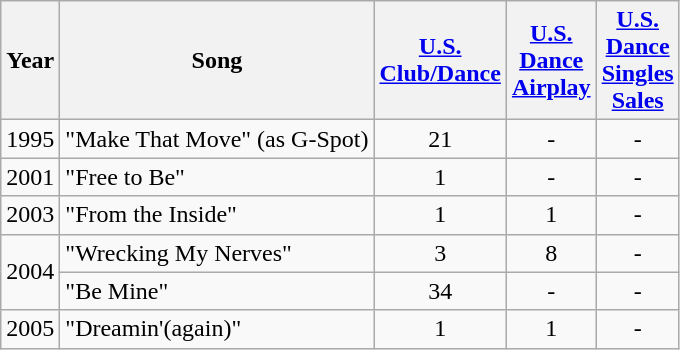<table class="wikitable">
<tr>
<th>Year</th>
<th>Song</th>
<th width="45"><a href='#'>U.S. Club/Dance</a></th>
<th width="45"><a href='#'>U.S. Dance Airplay</a></th>
<th width="45"><a href='#'>U.S. Dance Singles Sales</a></th>
</tr>
<tr>
<td>1995</td>
<td>"Make That Move" (as G-Spot)</td>
<td style="text-align:center;">21</td>
<td style="text-align:center;">-</td>
<td style="text-align:center;">-</td>
</tr>
<tr>
<td>2001</td>
<td>"Free to Be"</td>
<td style="text-align:center;">1</td>
<td style="text-align:center;">-</td>
<td style="text-align:center;">-</td>
</tr>
<tr>
<td>2003</td>
<td>"From the Inside"</td>
<td style="text-align:center;">1</td>
<td style="text-align:center;">1</td>
<td style="text-align:center;">-</td>
</tr>
<tr>
<td rowspan="2">2004</td>
<td>"Wrecking My Nerves"</td>
<td style="text-align:center;">3</td>
<td style="text-align:center;">8</td>
<td style="text-align:center;">-</td>
</tr>
<tr>
<td>"Be Mine"</td>
<td style="text-align:center;">34</td>
<td style="text-align:center;">-</td>
<td style="text-align:center;">-</td>
</tr>
<tr>
<td>2005</td>
<td>"Dreamin'(again)"</td>
<td style="text-align:center;">1</td>
<td style="text-align:center;">1</td>
<td style="text-align:center;">-</td>
</tr>
</table>
